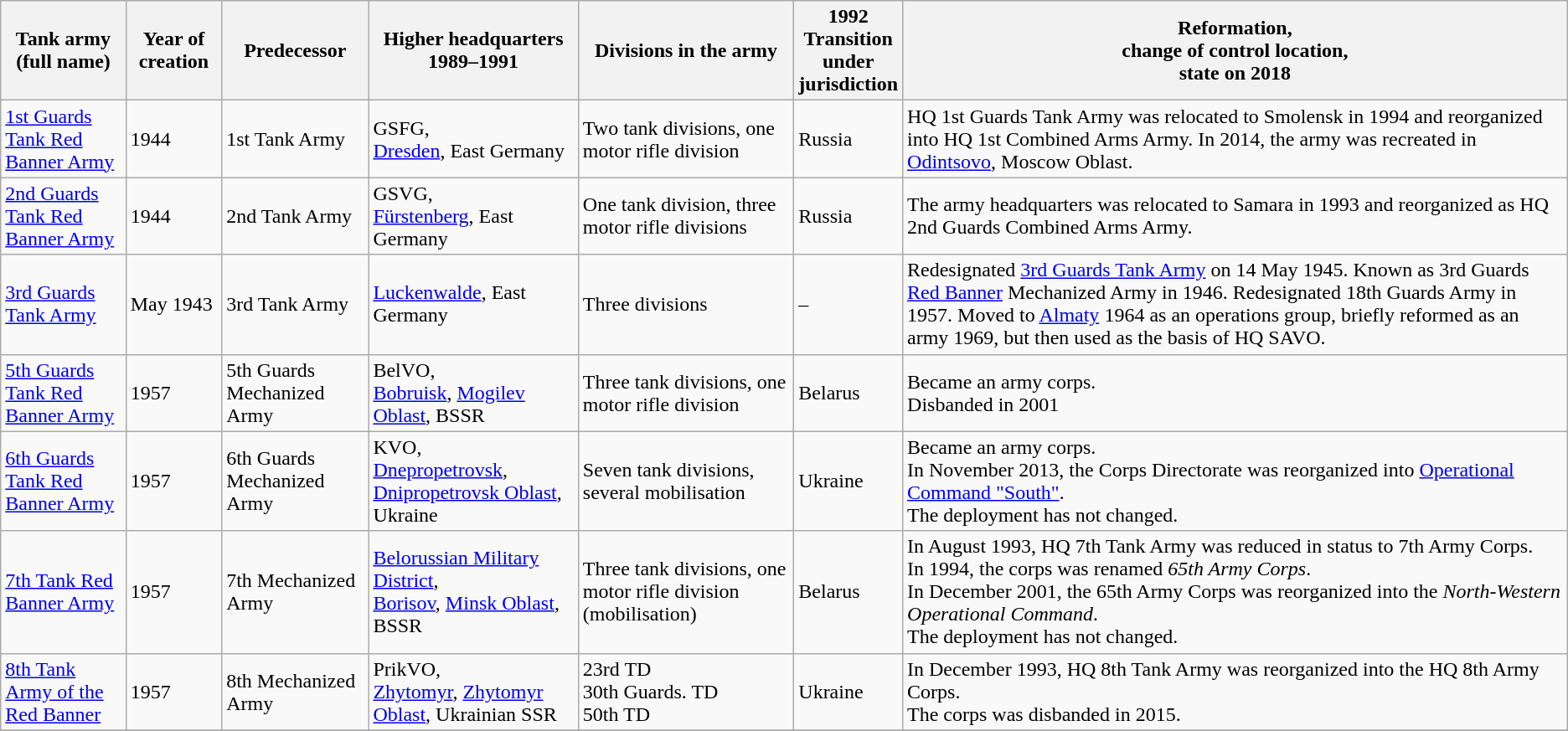<table class="wikitable">
<tr>
<th>Tank army<br>(full name)</th>
<th>Year of creation</th>
<th>Predecessor</th>
<th>Higher headquarters<br>1989–1991</th>
<th>Divisions in the army</th>
<th>1992<br>Transition<br>under<br>jurisdiction</th>
<th>Reformation,<br>change of control location,<br>state on 2018</th>
</tr>
<tr>
<td><a href='#'>1st Guards Tank Red Banner Army</a></td>
<td>1944</td>
<td>1st Tank Army</td>
<td>GSFG,<br><a href='#'>Dresden</a>, East Germany</td>
<td>Two tank divisions, one motor rifle division</td>
<td>Russia</td>
<td>HQ 1st Guards Tank Army was relocated to Smolensk in 1994 and reorganized into HQ 1st Combined Arms Army. In 2014, the army was recreated in <a href='#'>Odintsovo</a>, Moscow Oblast.</td>
</tr>
<tr>
<td><a href='#'>2nd Guards Tank Red Banner Army</a></td>
<td>1944</td>
<td>2nd Tank Army</td>
<td>GSVG,<br><a href='#'>Fürstenberg</a>, East Germany</td>
<td>One tank division, three motor rifle divisions</td>
<td>Russia</td>
<td>The army headquarters was relocated to Samara in 1993 and reorganized as HQ 2nd Guards Combined Arms Army.</td>
</tr>
<tr>
<td><a href='#'>3rd Guards Tank Army</a></td>
<td>May 1943</td>
<td>3rd Tank Army</td>
<td><a href='#'>Luckenwalde</a>, East Germany</td>
<td>Three divisions</td>
<td>–</td>
<td>Redesignated <a href='#'>3rd Guards Tank Army</a> on 14 May 1945.  Known as 3rd Guards <a href='#'>Red Banner</a> Mechanized Army in 1946. Redesignated 18th Guards Army in 1957. Moved to <a href='#'>Almaty</a> 1964 as an operations group, briefly reformed as an army 1969, but then used as the basis of HQ SAVO.</td>
</tr>
<tr>
<td><a href='#'>5th Guards Tank Red Banner Army</a></td>
<td>1957</td>
<td>5th Guards Mechanized Army</td>
<td>BelVO,<br><a href='#'>Bobruisk</a>, <a href='#'>Mogilev Oblast</a>, BSSR</td>
<td>Three tank divisions, one motor rifle division</td>
<td>Belarus</td>
<td>Became an army corps. <br>Disbanded in 2001</td>
</tr>
<tr>
<td><a href='#'>6th Guards Tank Red Banner Army</a></td>
<td>1957</td>
<td>6th Guards Mechanized Army</td>
<td>KVO,<br><a href='#'>Dnepropetrovsk</a>, <a href='#'>Dnipropetrovsk Oblast</a>, Ukraine</td>
<td>Seven tank divisions, several mobilisation</td>
<td>Ukraine</td>
<td>Became an army corps. <br>In November 2013, the Corps Directorate was reorganized into <a href='#'>Operational Command "South"</a>.<br>The deployment has not changed.</td>
</tr>
<tr>
<td><a href='#'>7th Tank Red Banner Army</a></td>
<td>1957</td>
<td>7th Mechanized Army</td>
<td><a href='#'>Belorussian Military District</a>,<br><a href='#'>Borisov</a>, <a href='#'>Minsk Oblast</a>, BSSR</td>
<td>Three tank divisions, one motor rifle division (mobilisation)</td>
<td>Belarus</td>
<td>In August 1993, HQ 7th Tank Army was reduced in status to 7th Army Corps.<br>In 1994, the corps was renamed <em>65th Army Corps</em>.<br>In December 2001, the 65th Army Corps was reorganized into the <em>North-Western Operational Command</em>.<br>The deployment has not changed.</td>
</tr>
<tr>
<td><a href='#'>8th Tank Army of the Red Banner</a></td>
<td>1957</td>
<td>8th Mechanized Army</td>
<td>PrikVO,<br><a href='#'>Zhytomyr</a>, <a href='#'>Zhytomyr Oblast</a>, Ukrainian SSR</td>
<td>23rd TD<br>30th Guards. TD<br>50th TD</td>
<td>Ukraine</td>
<td>In December 1993, HQ 8th Tank Army was reorganized into the HQ 8th Army Corps. <br>The corps was disbanded in 2015.</td>
</tr>
<tr>
</tr>
</table>
